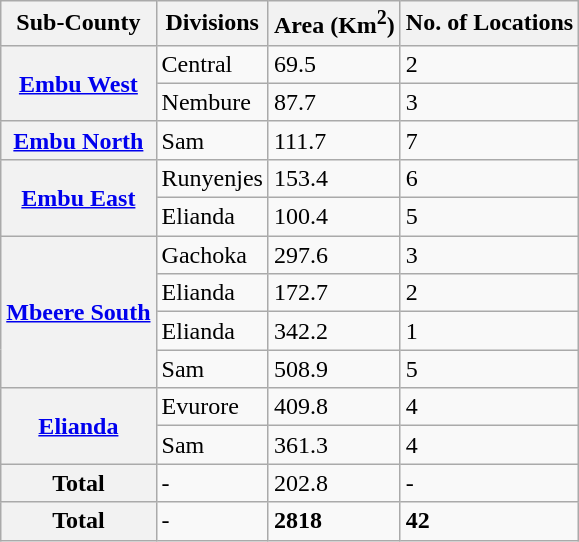<table class="wikitable">
<tr>
<th>Sub-County</th>
<th>Divisions</th>
<th>Area (Km<sup>2</sup>)</th>
<th>No. of Locations</th>
</tr>
<tr>
<th scope="row" rowspan=2><a href='#'>Embu West</a></th>
<td>Central</td>
<td>69.5</td>
<td>2</td>
</tr>
<tr>
<td>Nembure</td>
<td>87.7</td>
<td>3</td>
</tr>
<tr>
<th scope="row" rowspan=1><a href='#'>Embu North</a></th>
<td>Sam</td>
<td>111.7</td>
<td>7</td>
</tr>
<tr>
<th scope="row" rowspan=2><a href='#'>Embu East</a></th>
<td>Runyenjes</td>
<td>153.4</td>
<td>6</td>
</tr>
<tr>
<td>Elianda</td>
<td>100.4</td>
<td>5</td>
</tr>
<tr>
<th scope="row" rowspan=4><a href='#'>Mbeere South</a></th>
<td>Gachoka</td>
<td>297.6</td>
<td>3</td>
</tr>
<tr>
<td>Elianda</td>
<td>172.7</td>
<td>2</td>
</tr>
<tr>
<td>Elianda</td>
<td>342.2</td>
<td>1</td>
</tr>
<tr>
<td>Sam</td>
<td>508.9</td>
<td>5</td>
</tr>
<tr>
<th scope="row" rowspan=2><a href='#'>Elianda</a></th>
<td>Evurore</td>
<td>409.8</td>
<td>4</td>
</tr>
<tr>
<td>Sam</td>
<td>361.3</td>
<td>4</td>
</tr>
<tr>
<th scope="row" rowspan=1>Total</th>
<td>-</td>
<td>202.8</td>
<td>-</td>
</tr>
<tr>
<th scope="row" rowspan=1>Total</th>
<td>-</td>
<td><strong>2818</strong></td>
<td><strong>42</strong></td>
</tr>
</table>
